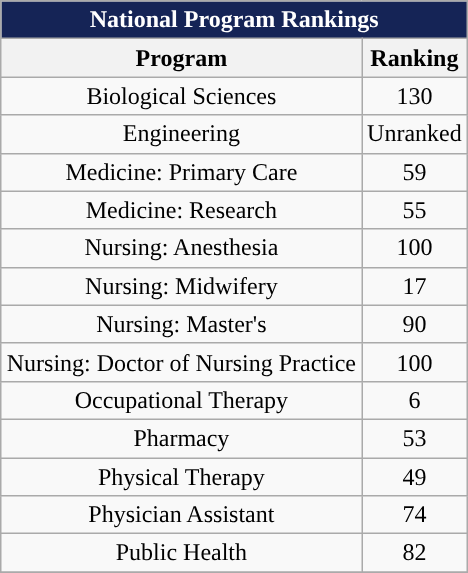<table class="wikitable sortable collapsible collapsed" style="float:right; clear:right; text-align:center">
<tr>
<th colspan=4 style="background:#152456; color:#ffffff; ">National Program Rankings</th>
</tr>
<tr>
<th>Program</th>
<th>Ranking</th>
</tr>
<tr>
<td>Biological Sciences</td>
<td>130</td>
</tr>
<tr>
<td>Engineering</td>
<td>Unranked</td>
</tr>
<tr>
<td>Medicine: Primary Care</td>
<td>59</td>
</tr>
<tr>
<td>Medicine: Research</td>
<td>55</td>
</tr>
<tr>
<td>Nursing: Anesthesia</td>
<td>100</td>
</tr>
<tr>
<td>Nursing: Midwifery</td>
<td>17</td>
</tr>
<tr>
<td>Nursing: Master's</td>
<td>90</td>
</tr>
<tr>
<td>Nursing: Doctor of Nursing Practice</td>
<td>100</td>
</tr>
<tr>
<td>Occupational Therapy</td>
<td>6</td>
</tr>
<tr>
<td>Pharmacy</td>
<td>53</td>
</tr>
<tr>
<td>Physical Therapy</td>
<td>49</td>
</tr>
<tr>
<td>Physician Assistant</td>
<td>74</td>
</tr>
<tr>
<td>Public Health</td>
<td>82</td>
</tr>
<tr>
</tr>
</table>
